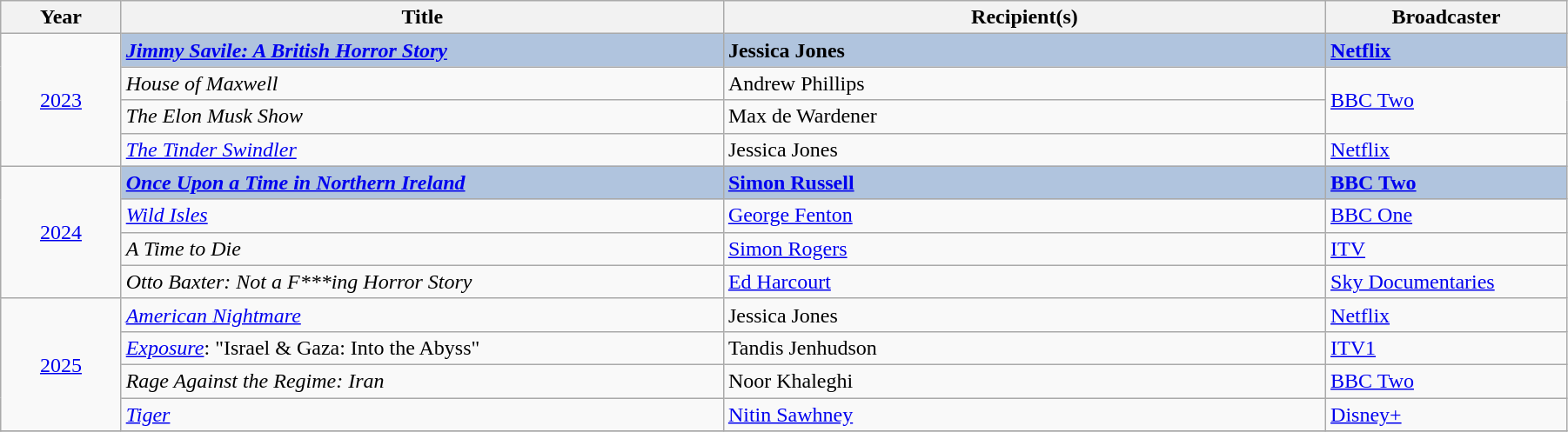<table class="wikitable" width="95%">
<tr>
<th width=5%>Year</th>
<th width=25%>Title</th>
<th width=25%><strong>Recipient(s)</strong></th>
<th width=10%><strong>Broadcaster</strong></th>
</tr>
<tr>
<td rowspan="4" style="text-align:center;"><a href='#'>2023</a><br></td>
<td style="background:#B0C4DE;"><strong><em><a href='#'>Jimmy Savile: A British Horror Story</a></em></strong></td>
<td style="background:#B0C4DE;"><strong>Jessica Jones</strong></td>
<td style="background:#B0C4DE;"><strong><a href='#'>Netflix</a></strong></td>
</tr>
<tr>
<td><em>House of Maxwell</em></td>
<td>Andrew Phillips</td>
<td rowspan="2"><a href='#'>BBC Two</a></td>
</tr>
<tr>
<td><em>The Elon Musk Show</em></td>
<td>Max de Wardener</td>
</tr>
<tr>
<td><em><a href='#'>The Tinder Swindler</a></em></td>
<td>Jessica Jones</td>
<td><a href='#'>Netflix</a></td>
</tr>
<tr>
<td rowspan="4" style="text-align:center;"><a href='#'>2024</a><br></td>
<td style="background:#B0C4DE;"><strong><em><a href='#'>Once Upon a Time in Northern Ireland</a></em></strong></td>
<td style="background:#B0C4DE;"><strong><a href='#'>Simon Russell</a></strong></td>
<td style="background:#B0C4DE;"><strong><a href='#'>BBC Two</a></strong></td>
</tr>
<tr>
<td><em><a href='#'>Wild Isles</a></em></td>
<td><a href='#'>George Fenton</a></td>
<td><a href='#'>BBC One</a></td>
</tr>
<tr>
<td><em>A Time to Die</em></td>
<td><a href='#'>Simon Rogers</a></td>
<td><a href='#'>ITV</a></td>
</tr>
<tr>
<td><em>Otto Baxter: Not a F***ing Horror Story</em></td>
<td><a href='#'>Ed Harcourt</a></td>
<td><a href='#'>Sky Documentaries</a></td>
</tr>
<tr>
<td rowspan="4" style="text-align:center;"><a href='#'>2025</a><br></td>
<td><em><a href='#'>American Nightmare</a></em></td>
<td>Jessica Jones</td>
<td><a href='#'>Netflix</a></td>
</tr>
<tr>
<td><em><a href='#'>Exposure</a></em>: "Israel & Gaza: Into the Abyss"</td>
<td>Tandis Jenhudson</td>
<td><a href='#'>ITV1</a></td>
</tr>
<tr>
<td><em>Rage Against the Regime: Iran</em></td>
<td>Noor Khaleghi</td>
<td><a href='#'>BBC Two</a></td>
</tr>
<tr>
<td><em><a href='#'>Tiger</a></em></td>
<td><a href='#'>Nitin Sawhney</a></td>
<td><a href='#'>Disney+</a></td>
</tr>
<tr>
</tr>
</table>
